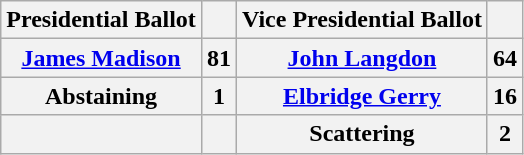<table class="wikitable" style="text-align:left">
<tr>
<th>Presidential Ballot</th>
<th></th>
<th>Vice Presidential Ballot</th>
<th></th>
</tr>
<tr>
<th><a href='#'>James Madison</a></th>
<th>81</th>
<th><a href='#'>John Langdon</a></th>
<th>64</th>
</tr>
<tr>
<th>Abstaining</th>
<th>1</th>
<th><a href='#'>Elbridge Gerry</a></th>
<th>16</th>
</tr>
<tr>
<th></th>
<th></th>
<th>Scattering</th>
<th>2</th>
</tr>
</table>
